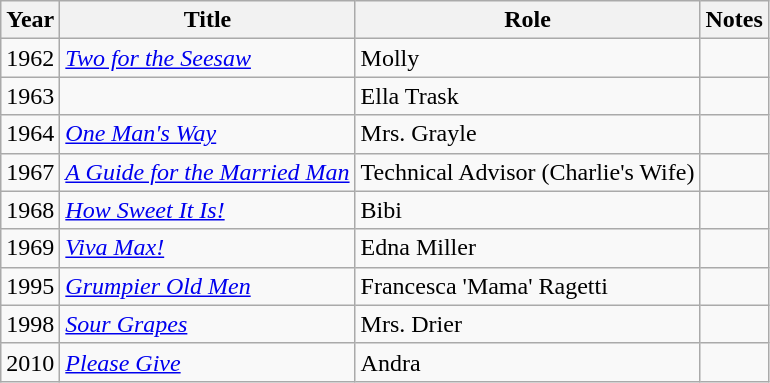<table class="wikitable sortable">
<tr>
<th>Year</th>
<th>Title</th>
<th>Role</th>
<th class="unsortable">Notes</th>
</tr>
<tr>
<td>1962</td>
<td><em><a href='#'>Two for the Seesaw</a></em></td>
<td>Molly</td>
<td></td>
</tr>
<tr>
<td>1963</td>
<td><em></em></td>
<td>Ella Trask</td>
<td></td>
</tr>
<tr>
<td>1964</td>
<td><em><a href='#'>One Man's Way</a></em></td>
<td>Mrs. Grayle</td>
<td></td>
</tr>
<tr>
<td>1967</td>
<td><em><a href='#'>A Guide for the Married Man</a></em></td>
<td>Technical Advisor (Charlie's Wife)</td>
<td></td>
</tr>
<tr>
<td>1968</td>
<td><em><a href='#'>How Sweet It Is!</a></em></td>
<td>Bibi</td>
<td></td>
</tr>
<tr>
<td>1969</td>
<td><em><a href='#'>Viva Max!</a></em></td>
<td>Edna Miller</td>
<td></td>
</tr>
<tr>
<td>1995</td>
<td><em><a href='#'>Grumpier Old Men</a></em></td>
<td>Francesca 'Mama' Ragetti</td>
<td></td>
</tr>
<tr>
<td>1998</td>
<td><em><a href='#'>Sour Grapes</a></em></td>
<td>Mrs. Drier</td>
<td></td>
</tr>
<tr>
<td>2010</td>
<td><em><a href='#'>Please Give</a></em></td>
<td>Andra</td>
<td></td>
</tr>
</table>
